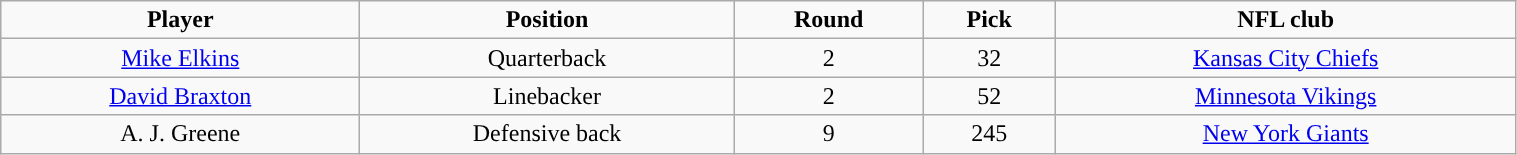<table class="wikitable" width="80%">
<tr align="center">
<td><strong>Player</strong></td>
<td><strong>Position</strong></td>
<td><strong>Round</strong></td>
<td><strong>Pick</strong></td>
<td><strong>NFL club</strong></td>
</tr>
<tr align="center" bgcolor="">
<td><a href='#'>Mike Elkins</a></td>
<td>Quarterback</td>
<td>2</td>
<td>32</td>
<td><a href='#'>Kansas City Chiefs</a></td>
</tr>
<tr align="center" bgcolor="">
<td><a href='#'>David Braxton</a></td>
<td>Linebacker</td>
<td>2</td>
<td>52</td>
<td><a href='#'>Minnesota Vikings</a></td>
</tr>
<tr align="center" bgcolor="">
<td>A. J. Greene</td>
<td>Defensive back</td>
<td>9</td>
<td>245</td>
<td><a href='#'>New York Giants</a></td>
</tr>
</table>
